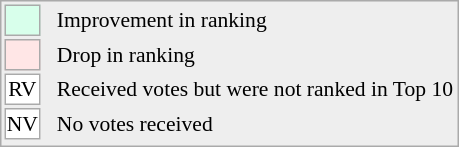<table align="right" style="font-size:90%; border:1px solid #aaaaaa; white-space:nowrap; background:#eeeeee;">
<tr>
<td style="background:#d8ffeb; width:20px; border:1px solid #aaaaaa;"> </td>
<td rowspan="5"> </td>
<td>Improvement in ranking</td>
</tr>
<tr>
<td style="background:#ffe6e6; width:20px; border:1px solid #aaaaaa;"> </td>
<td>Drop in ranking</td>
</tr>
<tr>
<td align="center" style="width:20px; border:1px solid #aaaaaa; background:white;">RV</td>
<td>Received votes but were not ranked in Top 10</td>
</tr>
<tr>
<td align="center" style="width:20px; border:1px solid #aaaaaa; background:white;">NV</td>
<td>No votes received</td>
</tr>
<tr>
</tr>
</table>
